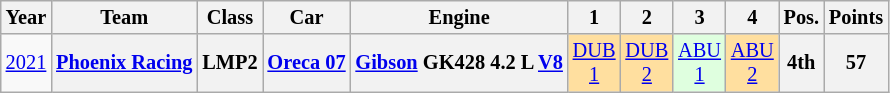<table class="wikitable" style="text-align:center; font-size:85%">
<tr>
<th>Year</th>
<th>Team</th>
<th>Class</th>
<th>Car</th>
<th>Engine</th>
<th>1</th>
<th>2</th>
<th>3</th>
<th>4</th>
<th>Pos.</th>
<th>Points</th>
</tr>
<tr>
<td><a href='#'>2021</a></td>
<th align=left nowrap><a href='#'>Phoenix Racing</a></th>
<th align=left nowrap>LMP2</th>
<th align=left nowrap><a href='#'>Oreca 07</a></th>
<th align=left nowrap><a href='#'>Gibson</a> GK428 4.2 L <a href='#'>V8</a></th>
<td style="background:#FFDF9F;"><a href='#'>DUB<br>1</a><br></td>
<td style="background:#FFDF9F;"><a href='#'>DUB<br>2</a><br></td>
<td style="background:#DFFFDF;"><a href='#'>ABU<br>1</a><br></td>
<td style="background:#FFDF9F;"><a href='#'>ABU<br>2</a><br></td>
<th>4th</th>
<th>57</th>
</tr>
</table>
